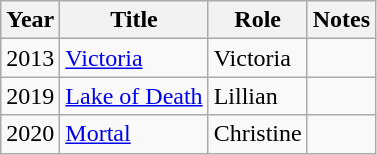<table class="wikitable sortable">
<tr>
<th>Year</th>
<th>Title</th>
<th>Role</th>
<th>Notes</th>
</tr>
<tr>
<td>2013</td>
<td><a href='#'>Victoria</a></td>
<td>Victoria</td>
<td></td>
</tr>
<tr>
<td>2019</td>
<td><a href='#'>Lake of Death</a></td>
<td>Lillian</td>
<td></td>
</tr>
<tr>
<td>2020</td>
<td><a href='#'>Mortal</a></td>
<td>Christine</td>
</tr>
</table>
